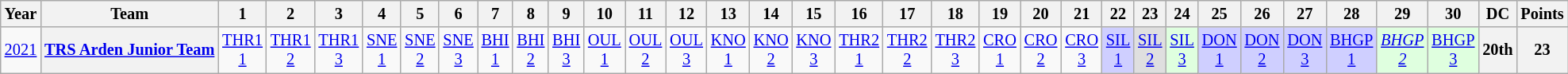<table class="wikitable" style="text-align:center; font-size:85%">
<tr>
<th>Year</th>
<th>Team</th>
<th>1</th>
<th>2</th>
<th>3</th>
<th>4</th>
<th>5</th>
<th>6</th>
<th>7</th>
<th>8</th>
<th>9</th>
<th>10</th>
<th>11</th>
<th>12</th>
<th>13</th>
<th>14</th>
<th>15</th>
<th>16</th>
<th>17</th>
<th>18</th>
<th>19</th>
<th>20</th>
<th>21</th>
<th>22</th>
<th>23</th>
<th>24</th>
<th>25</th>
<th>26</th>
<th>27</th>
<th>28</th>
<th>29</th>
<th>30</th>
<th>DC</th>
<th>Points</th>
</tr>
<tr>
<td><a href='#'>2021</a></td>
<th nowrap><a href='#'>TRS Arden Junior Team</a></th>
<td><a href='#'>THR1<br>1</a></td>
<td><a href='#'>THR1<br>2</a></td>
<td><a href='#'>THR1<br>3</a></td>
<td><a href='#'>SNE<br>1</a></td>
<td><a href='#'>SNE<br>2</a></td>
<td><a href='#'>SNE<br>3</a></td>
<td><a href='#'>BHI<br>1</a></td>
<td><a href='#'>BHI<br>2</a></td>
<td><a href='#'>BHI<br>3</a></td>
<td><a href='#'>OUL<br>1</a></td>
<td><a href='#'>OUL<br>2</a></td>
<td><a href='#'>OUL<br>3</a></td>
<td><a href='#'>KNO<br>1</a></td>
<td><a href='#'>KNO<br>2</a></td>
<td><a href='#'>KNO<br>3</a></td>
<td><a href='#'>THR2<br>1</a></td>
<td><a href='#'>THR2<br>2</a></td>
<td><a href='#'>THR2<br>3</a></td>
<td><a href='#'>CRO<br>1</a></td>
<td><a href='#'>CRO<br>2</a></td>
<td><a href='#'>CRO<br>3</a></td>
<td style="background:#cfcfff"><a href='#'>SIL<br>1</a><br></td>
<td style="background:#dfdfdf"><a href='#'>SIL<br>2</a><br></td>
<td style="background:#dfffdf"><a href='#'>SIL<br>3</a><br></td>
<td style="background:#cfcfff"><a href='#'>DON<br>1</a><br></td>
<td style="background:#cfcfff"><a href='#'>DON<br>2</a><br></td>
<td style="background:#cfcfff"><a href='#'>DON<br>3</a><br></td>
<td style="background:#cfcfff"><a href='#'>BHGP<br>1</a><br></td>
<td style="background:#dfffdf"><em><a href='#'>BHGP<br>2</a></em><br></td>
<td style="background:#dfffdf"><a href='#'>BHGP<br>3</a><br></td>
<th>20th</th>
<th>23</th>
</tr>
</table>
